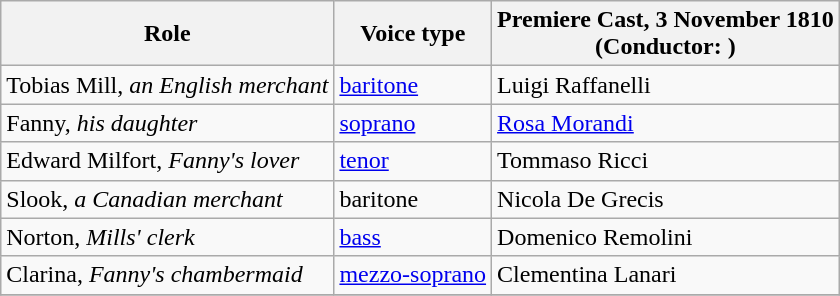<table class="wikitable">
<tr>
<th>Role</th>
<th>Voice type</th>
<th>Premiere Cast, 3 November 1810<br>(Conductor: )</th>
</tr>
<tr>
<td>Tobias Mill, <em>an English merchant</em></td>
<td><a href='#'>baritone</a></td>
<td>Luigi Raffanelli</td>
</tr>
<tr>
<td>Fanny, <em>his daughter</em></td>
<td><a href='#'>soprano</a></td>
<td><a href='#'>Rosa Morandi</a></td>
</tr>
<tr>
<td>Edward Milfort, <em>Fanny's lover</em></td>
<td><a href='#'>tenor</a></td>
<td>Tommaso Ricci</td>
</tr>
<tr>
<td>Slook, <em>a Canadian merchant</em></td>
<td>baritone</td>
<td>Nicola De Grecis</td>
</tr>
<tr>
<td>Norton, <em>Mills' clerk</em></td>
<td><a href='#'>bass</a></td>
<td>Domenico Remolini</td>
</tr>
<tr>
<td>Clarina, <em>Fanny's chambermaid</em></td>
<td><a href='#'>mezzo-soprano</a></td>
<td>Clementina Lanari</td>
</tr>
<tr>
</tr>
</table>
